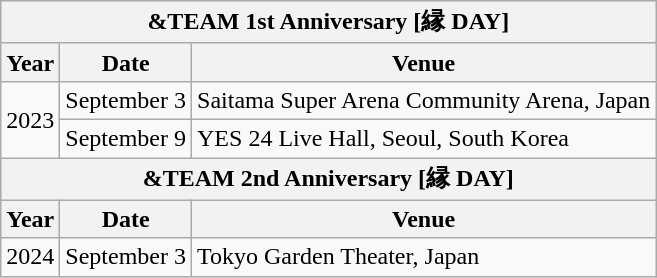<table class="wikitable">
<tr>
<th colspan="3">&TEAM 1st Anniversary [縁 DAY]</th>
</tr>
<tr>
<th>Year</th>
<th>Date</th>
<th>Venue</th>
</tr>
<tr>
<td rowspan="2">2023</td>
<td>September 3</td>
<td>Saitama Super Arena Community Arena, Japan</td>
</tr>
<tr>
<td>September 9</td>
<td>YES 24 Live Hall, Seoul, South Korea</td>
</tr>
<tr>
<th colspan="3">&TEAM 2nd Anniversary [縁 DAY]</th>
</tr>
<tr>
<th>Year</th>
<th>Date</th>
<th>Venue</th>
</tr>
<tr>
<td>2024</td>
<td>September 3</td>
<td>Tokyo Garden Theater, Japan</td>
</tr>
</table>
